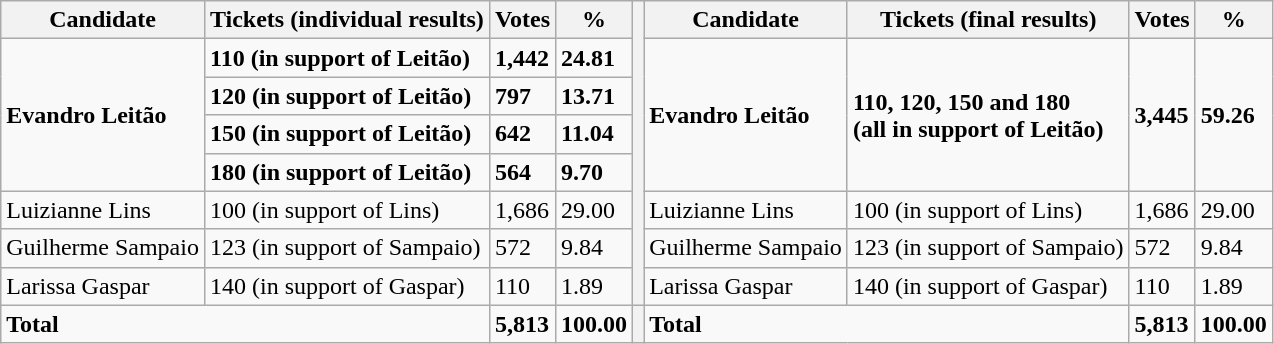<table class="wikitable">
<tr>
<th>Candidate</th>
<th>Tickets (individual results)</th>
<th>Votes</th>
<th>%</th>
<th rowspan="8"></th>
<th>Candidate</th>
<th>Tickets (final results)</th>
<th>Votes</th>
<th>%</th>
</tr>
<tr>
<td rowspan="4"><strong>Evandro Leitão</strong> </td>
<td><strong>110 (in support of Leitão)</strong></td>
<td><strong>1,442</strong></td>
<td><strong>24.81</strong></td>
<td rowspan="4"><strong>Evandro Leitão</strong> </td>
<td rowspan="4"><strong>110, 120, 150 and 180<br>(all in support of Leitão)</strong></td>
<td rowspan="4"><strong>3,445</strong></td>
<td rowspan="4"><strong>59.26</strong></td>
</tr>
<tr>
<td><strong>120 (in support of Leitão)</strong></td>
<td><strong>797</strong></td>
<td><strong>13.71</strong></td>
</tr>
<tr>
<td><strong>150 (in support of Leitão)</strong></td>
<td><strong>642</strong></td>
<td><strong>11.04</strong></td>
</tr>
<tr>
<td><strong>180 (in support of Leitão)</strong></td>
<td><strong>564</strong></td>
<td><strong>9.70</strong></td>
</tr>
<tr>
<td>Luizianne Lins</td>
<td>100 (in support of Lins)</td>
<td>1,686</td>
<td>29.00</td>
<td>Luizianne Lins</td>
<td>100 (in support of Lins)</td>
<td>1,686</td>
<td>29.00</td>
</tr>
<tr>
<td>Guilherme Sampaio</td>
<td>123 (in support of Sampaio)</td>
<td>572</td>
<td>9.84</td>
<td>Guilherme Sampaio</td>
<td>123 (in support of Sampaio)</td>
<td>572</td>
<td>9.84</td>
</tr>
<tr>
<td>Larissa Gaspar</td>
<td>140 (in support of Gaspar)</td>
<td>110</td>
<td>1.89</td>
<td>Larissa Gaspar</td>
<td>140 (in support of Gaspar)</td>
<td>110</td>
<td>1.89</td>
</tr>
<tr>
<td colspan="2"><strong>Total</strong></td>
<td><strong>5,813</strong></td>
<td><strong>100.00</strong></td>
<th></th>
<td colspan="2"><strong>Total</strong></td>
<td><strong>5,813</strong></td>
<td><strong>100.00</strong></td>
</tr>
</table>
